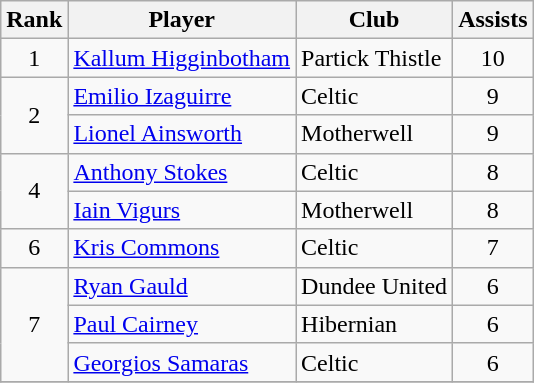<table class="wikitable" style="text-align:center">
<tr>
<th>Rank</th>
<th>Player</th>
<th>Club</th>
<th>Assists</th>
</tr>
<tr>
<td rowspan="1">1</td>
<td align="left"> <a href='#'>Kallum Higginbotham</a></td>
<td align="left">Partick Thistle</td>
<td>10</td>
</tr>
<tr>
<td rowspan="2">2</td>
<td align="left"> <a href='#'>Emilio Izaguirre</a></td>
<td align="left">Celtic</td>
<td>9</td>
</tr>
<tr>
<td align="left"> <a href='#'>Lionel Ainsworth</a></td>
<td align="left">Motherwell</td>
<td>9</td>
</tr>
<tr>
<td rowspan="2">4</td>
<td align="left"> <a href='#'>Anthony Stokes</a></td>
<td align="left">Celtic</td>
<td>8</td>
</tr>
<tr>
<td align="left"> <a href='#'>Iain Vigurs</a></td>
<td align="left">Motherwell</td>
<td>8</td>
</tr>
<tr>
<td rowspan="1">6</td>
<td align="left"> <a href='#'>Kris Commons</a></td>
<td align="left">Celtic</td>
<td>7</td>
</tr>
<tr>
<td rowspan="3">7</td>
<td align="left"> <a href='#'>Ryan Gauld</a></td>
<td align="left">Dundee United</td>
<td>6</td>
</tr>
<tr>
<td align="left"> <a href='#'>Paul Cairney</a></td>
<td align="left">Hibernian</td>
<td>6</td>
</tr>
<tr>
<td align="left"> <a href='#'>Georgios Samaras</a></td>
<td align="left">Celtic</td>
<td>6</td>
</tr>
<tr>
</tr>
</table>
